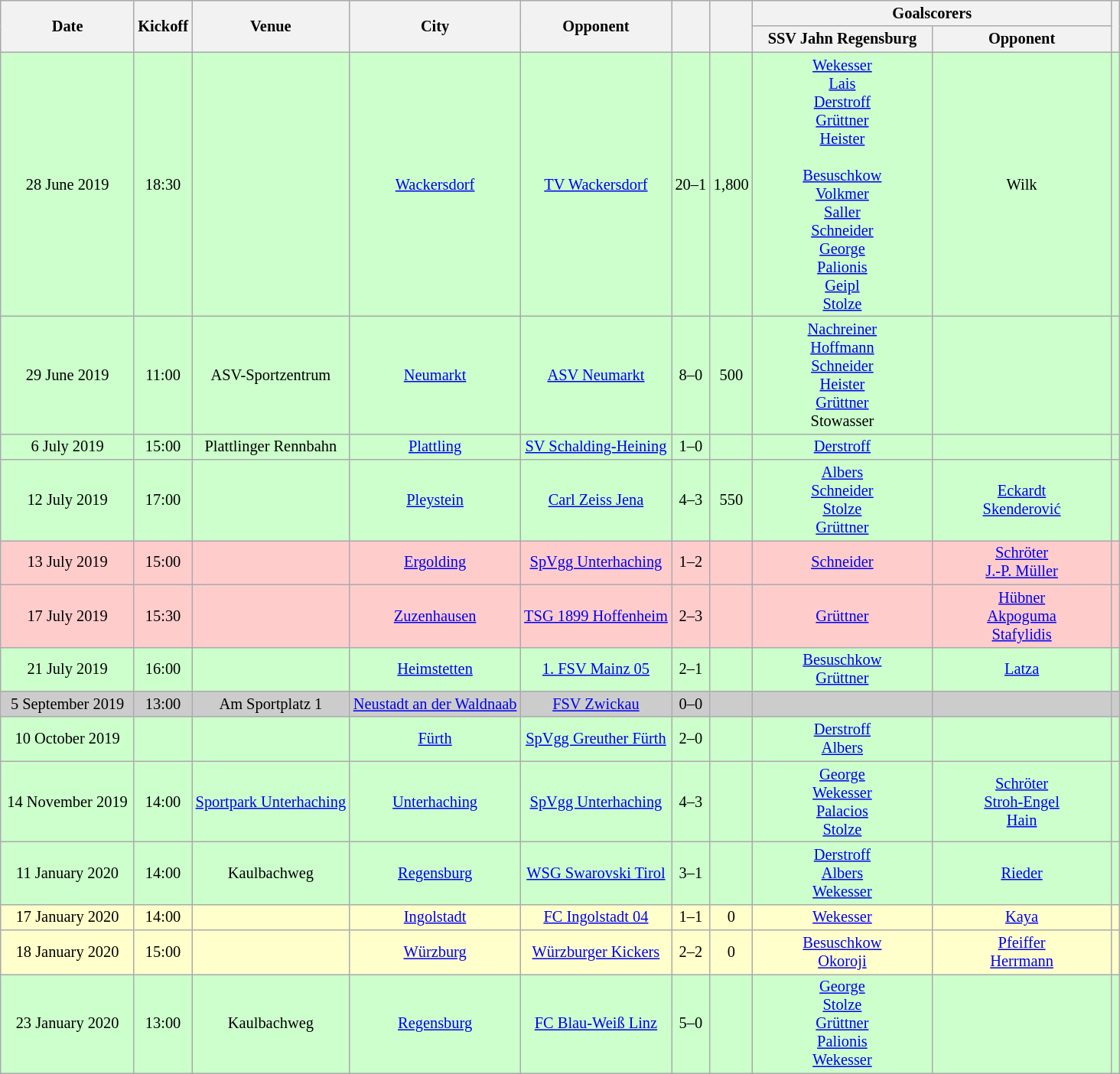<table class="wikitable" Style="text-align: center;font-size:85%">
<tr style="background:#CCFFCC;">
<th rowspan="2" style="width:110px">Date</th>
<th rowspan="2">Kickoff</th>
<th rowspan="2">Venue</th>
<th rowspan="2">City</th>
<th rowspan="2">Opponent</th>
<th rowspan="2"></th>
<th rowspan="2"></th>
<th colspan="2">Goalscorers</th>
<th rowspan="2"></th>
</tr>
<tr>
<th style="width:150px">SSV Jahn Regensburg</th>
<th style="width:150px">Opponent</th>
</tr>
<tr style="background:#CCFFCC;">
<td>28 June 2019</td>
<td>18:30</td>
<td></td>
<td><a href='#'>Wackersdorf</a></td>
<td><a href='#'>TV Wackersdorf</a></td>
<td>20–1</td>
<td>1,800</td>
<td><a href='#'>Wekesser</a> <br> <a href='#'>Lais</a> <br> <a href='#'>Derstroff</a> <br> <a href='#'>Grüttner</a> <br> <a href='#'>Heister</a> <br>  <br> <a href='#'>Besuschkow</a> <br> <a href='#'>Volkmer</a> <br> <a href='#'>Saller</a> <br> <a href='#'>Schneider</a> <br> <a href='#'>George</a> <br> <a href='#'>Palionis</a> <br> <a href='#'>Geipl</a> <br> <a href='#'>Stolze</a> </td>
<td>Wilk </td>
<td></td>
</tr>
<tr style="background:#CCFFCC;">
<td>29 June 2019</td>
<td>11:00</td>
<td>ASV-Sportzentrum</td>
<td><a href='#'>Neumarkt</a></td>
<td><a href='#'>ASV Neumarkt</a></td>
<td>8–0</td>
<td>500</td>
<td><a href='#'>Nachreiner</a> <br> <a href='#'>Hoffmann</a> <br> <a href='#'>Schneider</a> <br> <a href='#'>Heister</a> <br> <a href='#'>Grüttner</a> <br> Stowasser </td>
<td></td>
<td></td>
</tr>
<tr style="background:#CCFFCC;">
<td>6 July 2019</td>
<td>15:00</td>
<td>Plattlinger Rennbahn</td>
<td><a href='#'>Plattling</a></td>
<td><a href='#'>SV Schalding-Heining</a></td>
<td>1–0</td>
<td></td>
<td><a href='#'>Derstroff</a> </td>
<td></td>
<td></td>
</tr>
<tr style="background:#CCFFCC;">
<td>12 July 2019</td>
<td>17:00</td>
<td></td>
<td><a href='#'>Pleystein</a></td>
<td><a href='#'>Carl Zeiss Jena</a></td>
<td>4–3</td>
<td>550</td>
<td><a href='#'>Albers</a> <br> <a href='#'>Schneider</a> <br> <a href='#'>Stolze</a> <br> <a href='#'>Grüttner</a> </td>
<td><a href='#'>Eckardt</a> <br> <a href='#'>Skenderović</a> </td>
<td></td>
</tr>
<tr style="background:#FFCCCC;">
<td>13 July 2019</td>
<td>15:00</td>
<td></td>
<td><a href='#'>Ergolding</a></td>
<td><a href='#'>SpVgg Unterhaching</a></td>
<td>1–2</td>
<td></td>
<td><a href='#'>Schneider</a> </td>
<td><a href='#'>Schröter</a> <br> <a href='#'>J.-P. Müller</a> </td>
<td></td>
</tr>
<tr style="background:#FFCCCC;">
<td>17 July 2019</td>
<td>15:30</td>
<td></td>
<td><a href='#'>Zuzenhausen</a></td>
<td><a href='#'>TSG 1899 Hoffenheim</a></td>
<td>2–3</td>
<td></td>
<td><a href='#'>Grüttner</a> </td>
<td><a href='#'>Hübner</a> <br> <a href='#'>Akpoguma</a> <br> <a href='#'>Stafylidis</a> </td>
<td></td>
</tr>
<tr style="background:#CCFFCC;">
<td>21 July 2019</td>
<td>16:00</td>
<td></td>
<td><a href='#'>Heimstetten</a></td>
<td><a href='#'>1. FSV Mainz 05</a></td>
<td>2–1</td>
<td></td>
<td><a href='#'>Besuschkow</a> <br> <a href='#'>Grüttner</a> </td>
<td><a href='#'>Latza</a> </td>
<td></td>
</tr>
<tr style="background:#CCCCCC;">
<td>5 September 2019</td>
<td>13:00</td>
<td>Am Sportplatz 1</td>
<td><a href='#'>Neustadt an der Waldnaab</a></td>
<td><a href='#'>FSV Zwickau</a></td>
<td>0–0</td>
<td></td>
<td></td>
<td></td>
<td></td>
</tr>
<tr style="background:#CCFFCC;">
<td>10 October 2019</td>
<td></td>
<td></td>
<td><a href='#'>Fürth</a></td>
<td><a href='#'>SpVgg Greuther Fürth</a></td>
<td>2–0</td>
<td></td>
<td><a href='#'>Derstroff</a> <br> <a href='#'>Albers</a> </td>
<td></td>
<td></td>
</tr>
<tr style="background:#CCFFCC;">
<td>14 November 2019</td>
<td>14:00</td>
<td><a href='#'>Sportpark Unterhaching</a></td>
<td><a href='#'>Unterhaching</a></td>
<td><a href='#'>SpVgg Unterhaching</a></td>
<td>4–3</td>
<td></td>
<td><a href='#'>George</a> <br> <a href='#'>Wekesser</a> <br> <a href='#'>Palacios</a> <br> <a href='#'>Stolze</a> </td>
<td><a href='#'>Schröter</a> <br> <a href='#'>Stroh-Engel</a> <br> <a href='#'>Hain</a> </td>
<td></td>
</tr>
<tr style="background:#CCFFCC;">
<td>11 January 2020</td>
<td>14:00</td>
<td>Kaulbachweg</td>
<td><a href='#'>Regensburg</a></td>
<td><a href='#'>WSG Swarovski Tirol</a></td>
<td>3–1</td>
<td></td>
<td><a href='#'>Derstroff</a> <br> <a href='#'>Albers</a> <br> <a href='#'>Wekesser</a> </td>
<td><a href='#'>Rieder</a> </td>
<td></td>
</tr>
<tr style="background:#FFFFCC;">
<td>17 January 2020</td>
<td>14:00</td>
<td></td>
<td><a href='#'>Ingolstadt</a></td>
<td><a href='#'>FC Ingolstadt 04</a></td>
<td>1–1</td>
<td>0</td>
<td><a href='#'>Wekesser</a> </td>
<td><a href='#'>Kaya</a> </td>
<td></td>
</tr>
<tr style="background:#FFFFCC;">
<td>18 January 2020</td>
<td>15:00</td>
<td></td>
<td><a href='#'>Würzburg</a></td>
<td><a href='#'>Würzburger Kickers</a></td>
<td>2–2</td>
<td>0</td>
<td><a href='#'>Besuschkow</a> <br> <a href='#'>Okoroji</a> </td>
<td><a href='#'>Pfeiffer</a> <br> <a href='#'>Herrmann</a> </td>
<td></td>
</tr>
<tr style="background:#CCFFCC;">
<td>23 January 2020</td>
<td>13:00</td>
<td>Kaulbachweg</td>
<td><a href='#'>Regensburg</a></td>
<td><a href='#'>FC Blau-Weiß Linz</a></td>
<td>5–0</td>
<td></td>
<td><a href='#'>George</a> <br> <a href='#'>Stolze</a> <br> <a href='#'>Grüttner</a> <br> <a href='#'>Palionis</a> <br> <a href='#'>Wekesser</a> </td>
<td></td>
<td></td>
</tr>
</table>
